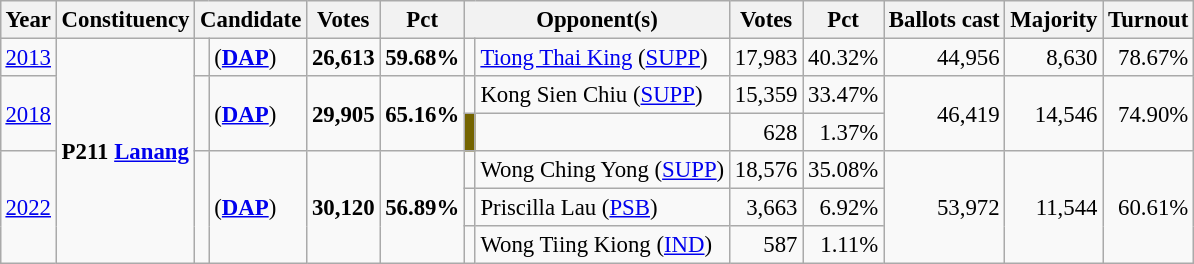<table class="wikitable" style="margin:0.5em ; font-size:95%">
<tr>
<th>Year</th>
<th>Constituency</th>
<th colspan=2>Candidate</th>
<th>Votes</th>
<th>Pct</th>
<th colspan=2>Opponent(s)</th>
<th>Votes</th>
<th>Pct</th>
<th>Ballots cast</th>
<th>Majority</th>
<th>Turnout</th>
</tr>
<tr>
<td><a href='#'>2013</a></td>
<td rowspan="6"><strong>P211 <a href='#'>Lanang</a></strong></td>
<td></td>
<td> (<a href='#'><strong>DAP</strong></a>)</td>
<td style="text-align:right;"><strong>26,613</strong></td>
<td style="text-align:right;"><strong>59.68%</strong></td>
<td></td>
<td><a href='#'>Tiong Thai King</a> (<a href='#'>SUPP</a>)</td>
<td style="text-align:right;">17,983</td>
<td style="text-align:right;">40.32%</td>
<td style="text-align:right;">44,956</td>
<td style="text-align:right;">8,630</td>
<td style="text-align:right;">78.67%</td>
</tr>
<tr>
<td rowspan="2"><a href='#'>2018</a></td>
<td rowspan="2" ></td>
<td rowspan="2"> (<a href='#'><strong>DAP</strong></a>)</td>
<td rowspan="2" style="text-align:right;"><strong>29,905</strong></td>
<td rowspan="2" style="text-align:right;"><strong>65.16%</strong></td>
<td></td>
<td>Kong Sien Chiu (<a href='#'>SUPP</a>)</td>
<td style="text-align:right;">15,359</td>
<td style="text-align:right;">33.47%</td>
<td rowspan="2" style="text-align:right;">46,419</td>
<td rowspan="2" style="text-align:right;">14,546</td>
<td rowspan="2" style="text-align:right;">74.90%</td>
</tr>
<tr>
<td bgcolor="#74764D;"></td>
<td></td>
<td style="text-align:right;">628</td>
<td style="text-align:right;">1.37%</td>
</tr>
<tr>
<td rowspan="4"><a href='#'>2022</a></td>
<td rowspan="4" ></td>
<td rowspan="4"> (<a href='#'><strong>DAP</strong></a>)</td>
<td rowspan="4" align="right"><strong>30,120</strong></td>
<td rowspan="4"><strong>56.89%</strong></td>
<td></td>
<td>Wong Ching Yong (<a href='#'>SUPP</a>)</td>
<td style="text-align:right;">18,576</td>
<td style="text-align:right;">35.08%</td>
<td rowspan="4" style="text-align:right;">53,972</td>
<td rowspan="4" style="text-align:right;">11,544</td>
<td rowspan="4" style="text-align:right;">60.61%</td>
</tr>
<tr>
<td bgcolor=></td>
<td>Priscilla Lau (<a href='#'>PSB</a>)</td>
<td style="text-align:right;">3,663</td>
<td style="text-align:right;">6.92%</td>
</tr>
<tr>
<td bgcolor=></td>
<td>Wong Tiing Kiong (<a href='#'>IND</a>)</td>
<td style="text-align:right;">587</td>
<td style="text-align:right;">1.11%</td>
</tr>
</table>
